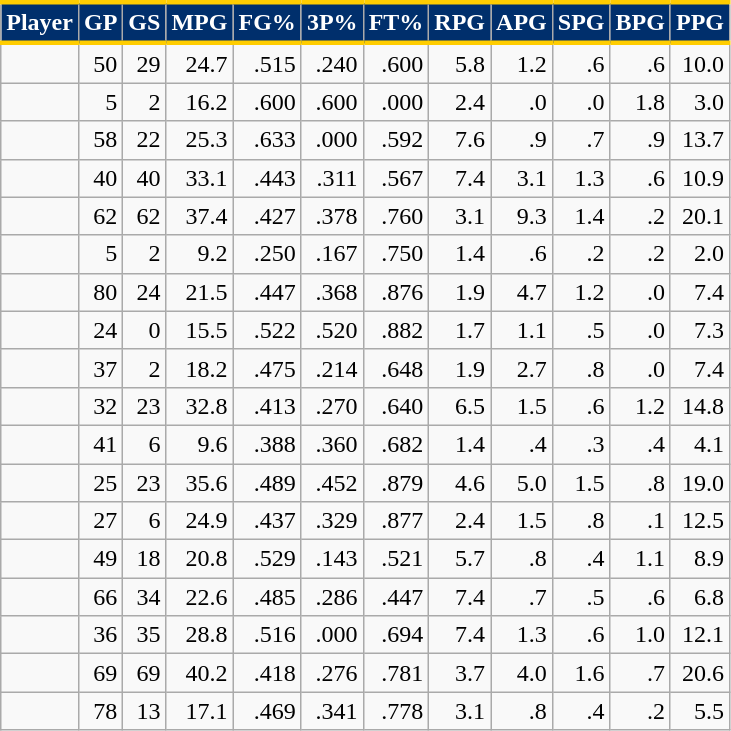<table class="wikitable sortable" style="text-align:right;">
<tr>
<th style="background:#002F6C; color:#FFFFFF; border-top:#FFCD00 3px solid; border-bottom:#FFCD00 3px solid;">Player</th>
<th style="background:#002F6C; color:#FFFFFF; border-top:#FFCD00 3px solid; border-bottom:#FFCD00 3px solid;">GP</th>
<th style="background:#002F6C; color:#FFFFFF; border-top:#FFCD00 3px solid; border-bottom:#FFCD00 3px solid;">GS</th>
<th style="background:#002F6C; color:#FFFFFF; border-top:#FFCD00 3px solid; border-bottom:#FFCD00 3px solid;">MPG</th>
<th style="background:#002F6C; color:#FFFFFF; border-top:#FFCD00 3px solid; border-bottom:#FFCD00 3px solid;">FG%</th>
<th style="background:#002F6C; color:#FFFFFF; border-top:#FFCD00 3px solid; border-bottom:#FFCD00 3px solid;">3P%</th>
<th style="background:#002F6C; color:#FFFFFF; border-top:#FFCD00 3px solid; border-bottom:#FFCD00 3px solid;">FT%</th>
<th style="background:#002F6C; color:#FFFFFF; border-top:#FFCD00 3px solid; border-bottom:#FFCD00 3px solid;">RPG</th>
<th style="background:#002F6C; color:#FFFFFF; border-top:#FFCD00 3px solid; border-bottom:#FFCD00 3px solid;">APG</th>
<th style="background:#002F6C; color:#FFFFFF; border-top:#FFCD00 3px solid; border-bottom:#FFCD00 3px solid;">SPG</th>
<th style="background:#002F6C; color:#FFFFFF; border-top:#FFCD00 3px solid; border-bottom:#FFCD00 3px solid;">BPG</th>
<th style="background:#002F6C; color:#FFFFFF; border-top:#FFCD00 3px solid; border-bottom:#FFCD00 3px solid;">PPG</th>
</tr>
<tr>
<td></td>
<td>50</td>
<td>29</td>
<td>24.7</td>
<td>.515</td>
<td>.240</td>
<td>.600</td>
<td>5.8</td>
<td>1.2</td>
<td>.6</td>
<td>.6</td>
<td>10.0</td>
</tr>
<tr>
<td></td>
<td>5</td>
<td>2</td>
<td>16.2</td>
<td>.600</td>
<td>.600</td>
<td>.000</td>
<td>2.4</td>
<td>.0</td>
<td>.0</td>
<td>1.8</td>
<td>3.0</td>
</tr>
<tr>
<td></td>
<td>58</td>
<td>22</td>
<td>25.3</td>
<td>.633</td>
<td>.000</td>
<td>.592</td>
<td>7.6</td>
<td>.9</td>
<td>.7</td>
<td>.9</td>
<td>13.7</td>
</tr>
<tr>
<td></td>
<td>40</td>
<td>40</td>
<td>33.1</td>
<td>.443</td>
<td>.311</td>
<td>.567</td>
<td>7.4</td>
<td>3.1</td>
<td>1.3</td>
<td>.6</td>
<td>10.9</td>
</tr>
<tr>
<td></td>
<td>62</td>
<td>62</td>
<td>37.4</td>
<td>.427</td>
<td>.378</td>
<td>.760</td>
<td>3.1</td>
<td>9.3</td>
<td>1.4</td>
<td>.2</td>
<td>20.1</td>
</tr>
<tr>
<td></td>
<td>5</td>
<td>2</td>
<td>9.2</td>
<td>.250</td>
<td>.167</td>
<td>.750</td>
<td>1.4</td>
<td>.6</td>
<td>.2</td>
<td>.2</td>
<td>2.0</td>
</tr>
<tr>
<td></td>
<td>80</td>
<td>24</td>
<td>21.5</td>
<td>.447</td>
<td>.368</td>
<td>.876</td>
<td>1.9</td>
<td>4.7</td>
<td>1.2</td>
<td>.0</td>
<td>7.4</td>
</tr>
<tr>
<td></td>
<td>24</td>
<td>0</td>
<td>15.5</td>
<td>.522</td>
<td>.520</td>
<td>.882</td>
<td>1.7</td>
<td>1.1</td>
<td>.5</td>
<td>.0</td>
<td>7.3</td>
</tr>
<tr>
<td></td>
<td>37</td>
<td>2</td>
<td>18.2</td>
<td>.475</td>
<td>.214</td>
<td>.648</td>
<td>1.9</td>
<td>2.7</td>
<td>.8</td>
<td>.0</td>
<td>7.4</td>
</tr>
<tr>
<td></td>
<td>32</td>
<td>23</td>
<td>32.8</td>
<td>.413</td>
<td>.270</td>
<td>.640</td>
<td>6.5</td>
<td>1.5</td>
<td>.6</td>
<td>1.2</td>
<td>14.8</td>
</tr>
<tr>
<td></td>
<td>41</td>
<td>6</td>
<td>9.6</td>
<td>.388</td>
<td>.360</td>
<td>.682</td>
<td>1.4</td>
<td>.4</td>
<td>.3</td>
<td>.4</td>
<td>4.1</td>
</tr>
<tr>
<td></td>
<td>25</td>
<td>23</td>
<td>35.6</td>
<td>.489</td>
<td>.452</td>
<td>.879</td>
<td>4.6</td>
<td>5.0</td>
<td>1.5</td>
<td>.8</td>
<td>19.0</td>
</tr>
<tr>
<td></td>
<td>27</td>
<td>6</td>
<td>24.9</td>
<td>.437</td>
<td>.329</td>
<td>.877</td>
<td>2.4</td>
<td>1.5</td>
<td>.8</td>
<td>.1</td>
<td>12.5</td>
</tr>
<tr>
<td></td>
<td>49</td>
<td>18</td>
<td>20.8</td>
<td>.529</td>
<td>.143</td>
<td>.521</td>
<td>5.7</td>
<td>.8</td>
<td>.4</td>
<td>1.1</td>
<td>8.9</td>
</tr>
<tr>
<td></td>
<td>66</td>
<td>34</td>
<td>22.6</td>
<td>.485</td>
<td>.286</td>
<td>.447</td>
<td>7.4</td>
<td>.7</td>
<td>.5</td>
<td>.6</td>
<td>6.8</td>
</tr>
<tr>
<td></td>
<td>36</td>
<td>35</td>
<td>28.8</td>
<td>.516</td>
<td>.000</td>
<td>.694</td>
<td>7.4</td>
<td>1.3</td>
<td>.6</td>
<td>1.0</td>
<td>12.1</td>
</tr>
<tr>
<td></td>
<td>69</td>
<td>69</td>
<td>40.2</td>
<td>.418</td>
<td>.276</td>
<td>.781</td>
<td>3.7</td>
<td>4.0</td>
<td>1.6</td>
<td>.7</td>
<td>20.6</td>
</tr>
<tr>
<td></td>
<td>78</td>
<td>13</td>
<td>17.1</td>
<td>.469</td>
<td>.341</td>
<td>.778</td>
<td>3.1</td>
<td>.8</td>
<td>.4</td>
<td>.2</td>
<td>5.5</td>
</tr>
</table>
